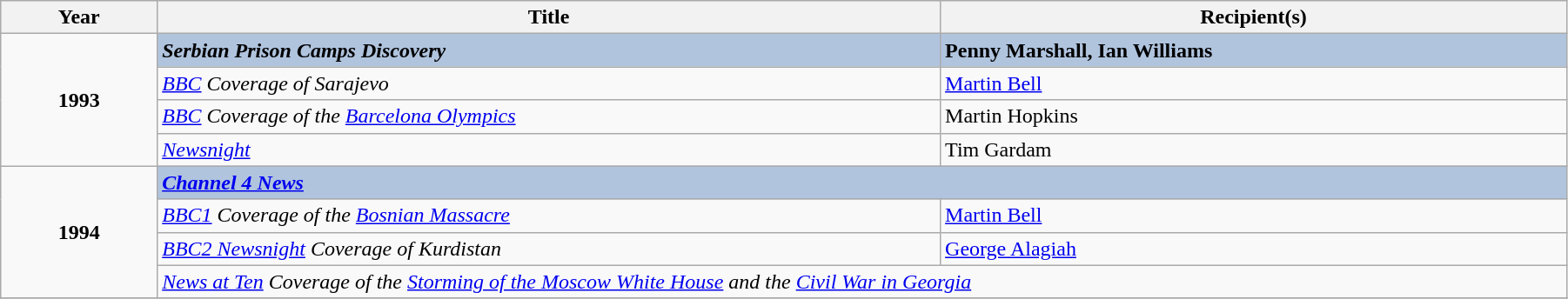<table class="wikitable" width="95%">
<tr>
<th width=5%>Year</th>
<th width=25%><strong>Title</strong></th>
<th width=20%><strong>Recipient(s)</strong></th>
</tr>
<tr>
<td rowspan="4" style="text-align:center;"><strong>1993</strong></td>
<td style="background:#B0C4DE;"><strong><em>Serbian Prison Camps Discovery</em></strong></td>
<td style="background:#B0C4DE;"><strong>Penny Marshall, Ian Williams</strong></td>
</tr>
<tr>
<td><em><a href='#'>BBC</a> Coverage of Sarajevo</em></td>
<td><a href='#'>Martin Bell</a></td>
</tr>
<tr>
<td><em><a href='#'>BBC</a> Coverage of the <a href='#'>Barcelona Olympics</a></em></td>
<td>Martin Hopkins</td>
</tr>
<tr>
<td><em><a href='#'>Newsnight</a></em></td>
<td>Tim Gardam</td>
</tr>
<tr>
<td rowspan="4" style="text-align:center;"><strong>1994</strong></td>
<td colspan="2" style="background:#B0C4DE;"><strong><em><a href='#'>Channel 4 News</a></em></strong></td>
</tr>
<tr>
<td><em><a href='#'>BBC1</a> Coverage of the <a href='#'>Bosnian Massacre</a></em></td>
<td><a href='#'>Martin Bell</a></td>
</tr>
<tr>
<td><em><a href='#'>BBC2 Newsnight</a> Coverage of Kurdistan</em></td>
<td><a href='#'>George Alagiah</a></td>
</tr>
<tr>
<td colspan="2"><em><a href='#'>News at Ten</a> Coverage of the <a href='#'>Storming of the Moscow White House</a> and the <a href='#'>Civil War in Georgia</a></em></td>
</tr>
<tr>
</tr>
</table>
